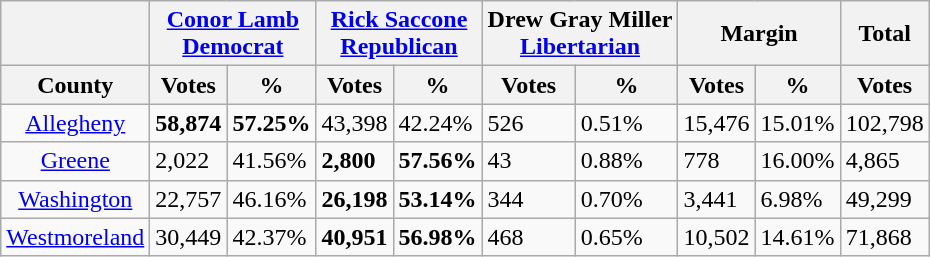<table class="wikitable sortable">
<tr>
<th></th>
<th colspan="2"><a href='#'>Conor Lamb</a><br><a href='#'>Democrat</a></th>
<th colspan="2"><a href='#'>Rick Saccone</a><br><a href='#'>Republican</a></th>
<th colspan="2">Drew Gray Miller<br><a href='#'>Libertarian</a></th>
<th colspan="2" style="text-align:center;">Margin</th>
<th style="text-align:center;">Total</th>
</tr>
<tr>
<th style="text-align:center;">County</th>
<th style="text-align:center;" data-sort-type="number">Votes</th>
<th style="text-align:center;" data-sort-type="number">%</th>
<th style="text-align:center;" data-sort-type="number">Votes</th>
<th style="text-align:center;" data-sort-type="number">%</th>
<th style="text-align:center;" data-sort-type="number">Votes</th>
<th style="text-align:center;" data-sort-type="number">%</th>
<th>Votes</th>
<th style="text-align:center;" data-sort-type="number">%</th>
<th style="text-align:center;" data-sort-type="number">Votes</th>
</tr>
<tr>
<td style="text-align:center;"><a href='#'>Allegheny</a></td>
<td><strong>58,874</strong></td>
<td><strong>57.25%</strong></td>
<td>43,398</td>
<td>42.24%</td>
<td>526</td>
<td>0.51%</td>
<td>15,476</td>
<td>15.01%</td>
<td>102,798</td>
</tr>
<tr>
<td style="text-align:center;"><a href='#'>Greene</a></td>
<td>2,022</td>
<td>41.56%</td>
<td><strong>2,800</strong></td>
<td><strong>57.56%</strong></td>
<td>43</td>
<td>0.88%</td>
<td>778</td>
<td>16.00%</td>
<td>4,865</td>
</tr>
<tr>
<td style="text-align:center;"><a href='#'>Washington</a></td>
<td>22,757</td>
<td>46.16%</td>
<td><strong>26,198</strong></td>
<td><strong>53.14%</strong></td>
<td>344</td>
<td>0.70%</td>
<td>3,441</td>
<td>6.98%</td>
<td>49,299</td>
</tr>
<tr>
<td style="text-align:center;"><a href='#'>Westmoreland</a></td>
<td>30,449</td>
<td>42.37%</td>
<td><strong>40,951</strong></td>
<td><strong>56.98%</strong></td>
<td>468</td>
<td>0.65%</td>
<td>10,502</td>
<td>14.61%</td>
<td>71,868</td>
</tr>
</table>
